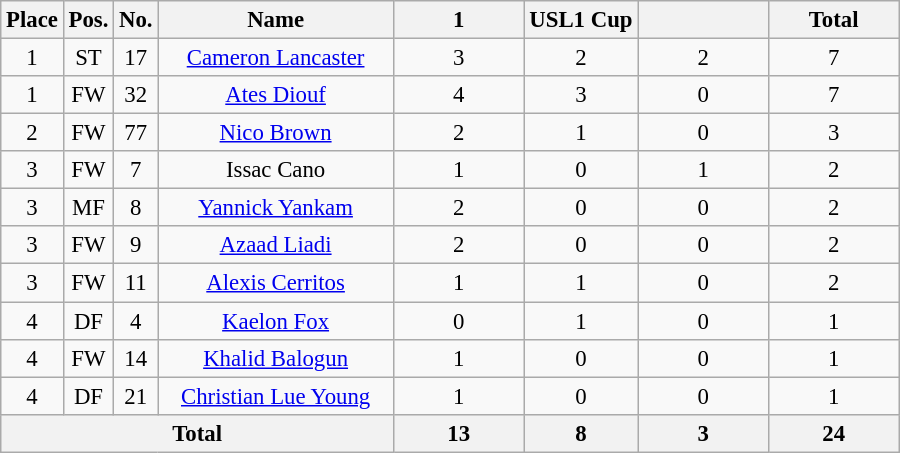<table class="wikitable sortable" style="font-size: 95%; text-align: center;">
<tr>
<th width=20>Place</th>
<th width=20>Pos.</th>
<th width=20>No.</th>
<th width=150>Name</th>
<th width=80>1</th>
<th>USL1 Cup</th>
<th width="80"></th>
<th width="80"><strong>Total</strong></th>
</tr>
<tr>
<td>1</td>
<td>ST</td>
<td>17</td>
<td> <a href='#'>Cameron Lancaster</a></td>
<td>3</td>
<td>2</td>
<td>2</td>
<td>7</td>
</tr>
<tr>
<td>1</td>
<td>FW</td>
<td>32</td>
<td> <a href='#'>Ates Diouf</a></td>
<td>4</td>
<td>3</td>
<td>0</td>
<td>7</td>
</tr>
<tr>
<td>2</td>
<td>FW</td>
<td>77</td>
<td> <a href='#'>Nico Brown</a></td>
<td>2</td>
<td>1</td>
<td>0</td>
<td>3</td>
</tr>
<tr>
<td>3</td>
<td>FW</td>
<td>7</td>
<td> Issac Cano</td>
<td>1</td>
<td>0</td>
<td>1</td>
<td>2</td>
</tr>
<tr>
<td>3</td>
<td>MF</td>
<td>8</td>
<td> <a href='#'>Yannick Yankam</a></td>
<td>2</td>
<td>0</td>
<td>0</td>
<td>2</td>
</tr>
<tr>
<td>3</td>
<td>FW</td>
<td>9</td>
<td> <a href='#'>Azaad Liadi</a></td>
<td>2</td>
<td>0</td>
<td>0</td>
<td>2</td>
</tr>
<tr>
<td>3</td>
<td>FW</td>
<td>11</td>
<td> <a href='#'>Alexis Cerritos</a></td>
<td>1</td>
<td>1</td>
<td>0</td>
<td>2</td>
</tr>
<tr>
<td>4</td>
<td>DF</td>
<td>4</td>
<td> <a href='#'>Kaelon Fox</a></td>
<td>0</td>
<td>1</td>
<td>0</td>
<td>1</td>
</tr>
<tr>
<td>4</td>
<td>FW</td>
<td>14</td>
<td> <a href='#'>Khalid Balogun</a></td>
<td>1</td>
<td>0</td>
<td>0</td>
<td>1</td>
</tr>
<tr>
<td>4</td>
<td>DF</td>
<td>21</td>
<td> <a href='#'>Christian Lue Young</a></td>
<td>1</td>
<td>0</td>
<td>0</td>
<td>1</td>
</tr>
<tr>
<th colspan="4">Total</th>
<th>13</th>
<th>8</th>
<th>3</th>
<th>24</th>
</tr>
</table>
